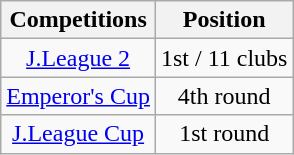<table class="wikitable" style="text-align:center;">
<tr>
<th>Competitions</th>
<th>Position</th>
</tr>
<tr>
<td><a href='#'>J.League 2</a></td>
<td>1st / 11 clubs</td>
</tr>
<tr>
<td><a href='#'>Emperor's Cup</a></td>
<td>4th round</td>
</tr>
<tr>
<td><a href='#'>J.League Cup</a></td>
<td>1st round</td>
</tr>
</table>
